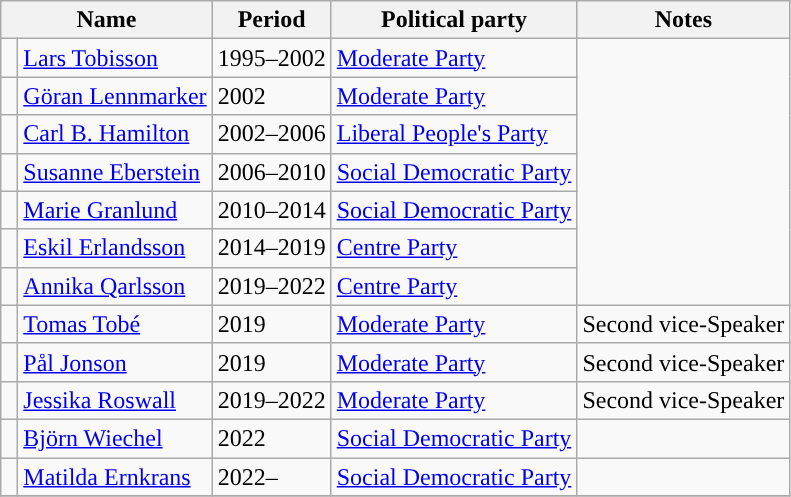<table class="wikitable">
<tr>
<th colspan="2">Name</th>
<th>Period</th>
<th>Political party</th>
<th>Notes</th>
</tr>
<tr>
<td> </td>
<td><a href='#'>Lars Tobisson</a></td>
<td>1995–2002</td>
<td><a href='#'>Moderate Party</a></td>
</tr>
<tr>
<td> </td>
<td><a href='#'>Göran Lennmarker</a></td>
<td>2002</td>
<td><a href='#'>Moderate Party</a></td>
</tr>
<tr>
<td> </td>
<td><a href='#'>Carl B. Hamilton</a></td>
<td>2002–2006</td>
<td><a href='#'>Liberal People's Party</a></td>
</tr>
<tr>
<td> </td>
<td><a href='#'>Susanne Eberstein</a></td>
<td>2006–2010</td>
<td><a href='#'>Social Democratic Party</a></td>
</tr>
<tr>
<td> </td>
<td><a href='#'>Marie Granlund</a></td>
<td>2010–2014</td>
<td><a href='#'>Social Democratic Party</a></td>
</tr>
<tr>
<td> </td>
<td><a href='#'>Eskil Erlandsson</a></td>
<td>2014–2019</td>
<td><a href='#'>Centre Party</a></td>
</tr>
<tr>
<td> </td>
<td><a href='#'>Annika Qarlsson</a></td>
<td>2019–2022</td>
<td><a href='#'>Centre Party</a></td>
</tr>
<tr>
<td> </td>
<td><a href='#'>Tomas Tobé</a></td>
<td>2019 </td>
<td><a href='#'>Moderate Party</a></td>
<td>Second vice-Speaker</td>
</tr>
<tr>
<td> </td>
<td><a href='#'>Pål Jonson</a></td>
<td>2019</td>
<td><a href='#'>Moderate Party</a></td>
<td>Second vice-Speaker</td>
</tr>
<tr>
<td bgcolor=> </td>
<td><a href='#'>Jessika Roswall</a></td>
<td>2019–2022</td>
<td><a href='#'>Moderate Party</a></td>
<td>Second vice-Speaker</td>
</tr>
<tr>
<td> </td>
<td><a href='#'>Björn Wiechel</a></td>
<td>2022</td>
<td><a href='#'>Social Democratic Party</a></td>
<td></td>
</tr>
<tr>
<td> </td>
<td><a href='#'>Matilda Ernkrans</a></td>
<td>2022–</td>
<td><a href='#'>Social Democratic Party</a></td>
<td></td>
</tr>
<tr>
</tr>
</table>
